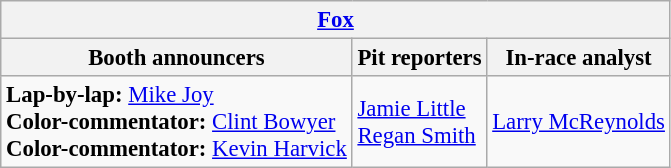<table class="wikitable" style="font-size: 95%">
<tr>
<th colspan="3"><a href='#'>Fox</a></th>
</tr>
<tr>
<th>Booth announcers</th>
<th>Pit reporters</th>
<th>In-race analyst</th>
</tr>
<tr>
<td><strong>Lap-by-lap:</strong> <a href='#'>Mike Joy</a><br><strong>Color-commentator:</strong> <a href='#'>Clint Bowyer</a><br><strong>Color-commentator:</strong> <a href='#'>Kevin Harvick</a></td>
<td><a href='#'>Jamie Little</a><br><a href='#'>Regan Smith</a></td>
<td><a href='#'>Larry McReynolds</a></td>
</tr>
</table>
